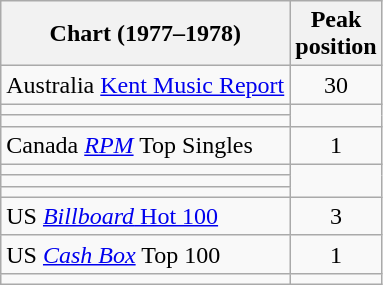<table class="wikitable sortable">
<tr>
<th>Chart (1977–1978)</th>
<th>Peak<br>position</th>
</tr>
<tr>
<td>Australia <a href='#'>Kent Music Report</a></td>
<td Align="center">30</td>
</tr>
<tr>
<td></td>
</tr>
<tr>
<td></td>
</tr>
<tr>
<td>Canada <em><a href='#'>RPM</a></em> Top Singles </td>
<td Style="text-align:center;">1</td>
</tr>
<tr>
<td></td>
</tr>
<tr>
<td></td>
</tr>
<tr>
<td></td>
</tr>
<tr>
<td>US <a href='#'><em>Billboard</em> Hot 100</a></td>
<td Align="center">3</td>
</tr>
<tr>
<td>US <a href='#'><em>Cash Box</em></a> Top 100</td>
<td Align="center">1</td>
</tr>
<tr>
<td></td>
</tr>
</table>
